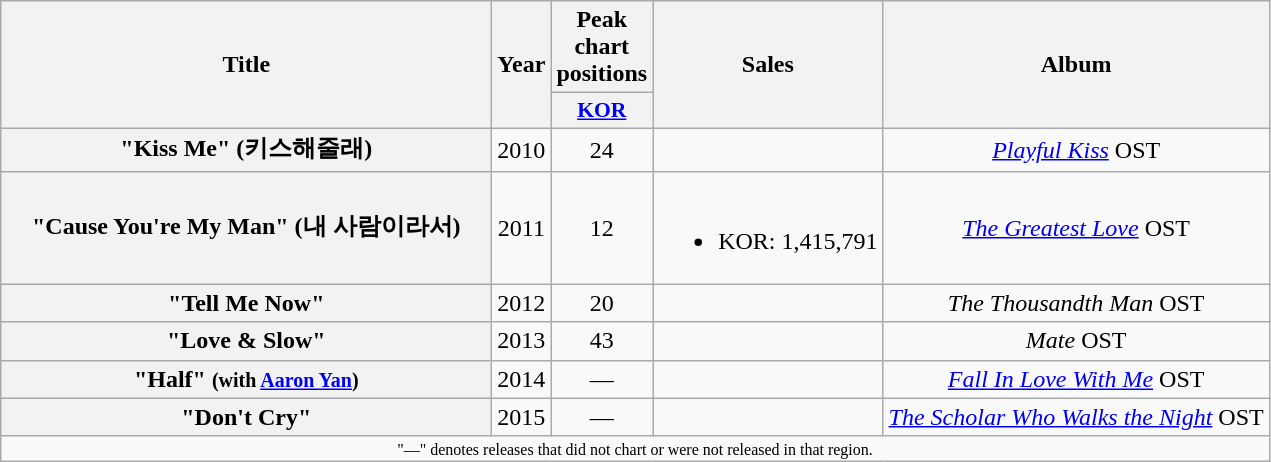<table class="wikitable plainrowheaders" style="text-align:center;">
<tr>
<th scope="col" rowspan="2" style="width:20em;">Title</th>
<th scope="col" rowspan="2">Year</th>
<th scope="col" colspan="1">Peak chart positions</th>
<th rowspan="2">Sales</th>
<th scope="col" rowspan="2">Album</th>
</tr>
<tr>
<th scope="col" style="width:2.5em;font-size:90%;"><a href='#'>KOR</a><br></th>
</tr>
<tr>
<th scope="row">"Kiss Me" (키스해줄래)</th>
<td>2010</td>
<td>24</td>
<td></td>
<td><em><a href='#'>Playful Kiss</a></em> OST</td>
</tr>
<tr>
<th scope="row">"Cause You're My Man" (내 사람이라서)</th>
<td>2011</td>
<td>12</td>
<td><br><ul><li>KOR: 1,415,791</li></ul></td>
<td><em><a href='#'>The Greatest Love</a></em> OST</td>
</tr>
<tr>
<th scope="row">"Tell Me Now"</th>
<td>2012</td>
<td>20</td>
<td></td>
<td><em>The Thousandth Man</em> OST</td>
</tr>
<tr>
<th scope="row">"Love & Slow"</th>
<td>2013</td>
<td>43</td>
<td></td>
<td><em>Mate</em> OST</td>
</tr>
<tr>
<th scope="row">"Half" <small>(with <a href='#'>Aaron Yan</a>) </small></th>
<td>2014</td>
<td>—</td>
<td></td>
<td><em><a href='#'>Fall In Love With Me</a></em> OST</td>
</tr>
<tr>
<th scope="row">"Don't Cry"</th>
<td>2015</td>
<td>—</td>
<td></td>
<td><em><a href='#'>The Scholar Who Walks the Night</a></em> OST</td>
</tr>
<tr>
<td colspan="5" style="font-size:8pt;">"—" denotes releases that did not chart or were not released in that region.</td>
</tr>
</table>
